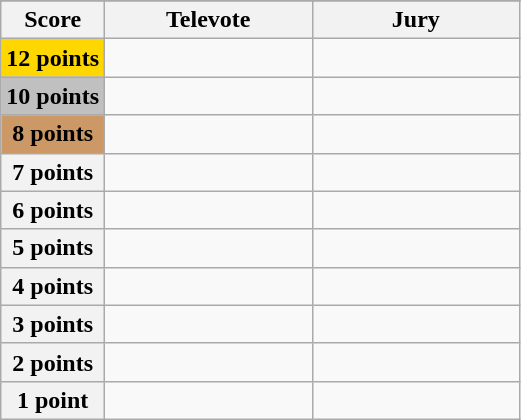<table class="wikitable">
<tr>
</tr>
<tr>
<th scope="col" width="20%">Score</th>
<th scope="col" width="40%">Televote</th>
<th scope="col" width="40%">Jury</th>
</tr>
<tr>
<th scope="row" style="background:gold">12 points</th>
<td></td>
<td></td>
</tr>
<tr>
<th scope="row" style="background:silver">10 points</th>
<td></td>
<td></td>
</tr>
<tr>
<th scope="row" style="background:#CC9966">8 points</th>
<td></td>
<td></td>
</tr>
<tr>
<th scope="row">7 points</th>
<td></td>
<td></td>
</tr>
<tr>
<th scope="row">6 points</th>
<td></td>
<td></td>
</tr>
<tr>
<th scope="row">5 points</th>
<td></td>
<td></td>
</tr>
<tr>
<th scope="row">4 points</th>
<td></td>
<td></td>
</tr>
<tr>
<th scope="row">3 points</th>
<td></td>
<td></td>
</tr>
<tr>
<th scope="row">2 points</th>
<td></td>
<td></td>
</tr>
<tr>
<th scope="row">1 point</th>
<td></td>
<td></td>
</tr>
</table>
